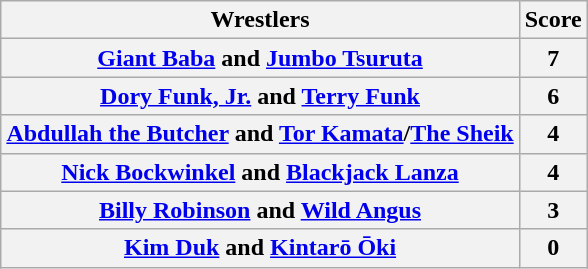<table class="wikitable" style="margin: 1em auto 1em auto">
<tr>
<th>Wrestlers</th>
<th>Score</th>
</tr>
<tr>
<th><a href='#'>Giant Baba</a> and <a href='#'>Jumbo Tsuruta</a></th>
<th>7</th>
</tr>
<tr>
<th><a href='#'>Dory Funk, Jr.</a> and <a href='#'>Terry Funk</a></th>
<th>6</th>
</tr>
<tr>
<th><a href='#'>Abdullah the Butcher</a> and <a href='#'>Tor Kamata</a>/<a href='#'>The Sheik</a></th>
<th>4</th>
</tr>
<tr>
<th><a href='#'>Nick Bockwinkel</a> and <a href='#'>Blackjack Lanza</a></th>
<th>4</th>
</tr>
<tr>
<th><a href='#'>Billy Robinson</a> and <a href='#'>Wild Angus</a></th>
<th>3</th>
</tr>
<tr>
<th><a href='#'>Kim Duk</a> and <a href='#'>Kintarō Ōki</a></th>
<th>0</th>
</tr>
</table>
